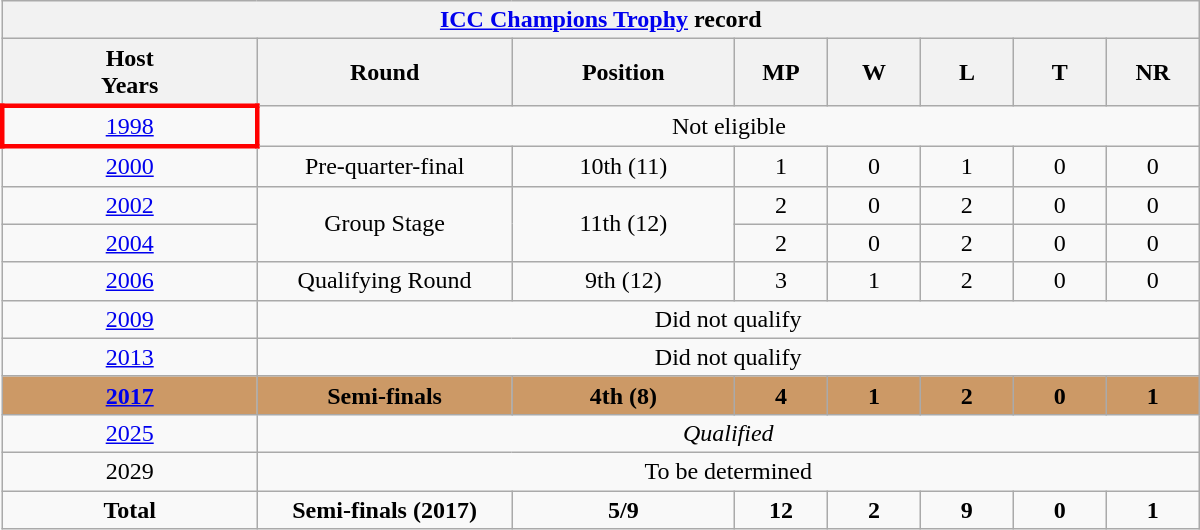<table class="wikitable" style="text-align: center; width:800px">
<tr>
<th colspan="8"><a href='#'>ICC Champions Trophy</a> record</th>
</tr>
<tr>
<th width=150>Host<br>Years</th>
<th width=150>Round</th>
<th width=130>Position</th>
<th width=50>MP</th>
<th width=50>W</th>
<th width=50>L</th>
<th width=50>T</th>
<th width=50>NR</th>
</tr>
<tr>
<td style="border: 3px solid red"> <a href='#'>1998</a></td>
<td colspan="7">Not eligible</td>
</tr>
<tr>
<td> <a href='#'>2000</a></td>
<td>Pre-quarter-final</td>
<td>10th (11)</td>
<td>1</td>
<td>0</td>
<td>1</td>
<td>0</td>
<td>0</td>
</tr>
<tr>
<td> <a href='#'>2002</a></td>
<td rowspan="2">Group Stage</td>
<td rowspan="2">11th (12)</td>
<td>2</td>
<td>0</td>
<td>2</td>
<td>0</td>
<td>0</td>
</tr>
<tr>
<td> <a href='#'>2004</a></td>
<td>2</td>
<td>0</td>
<td>2</td>
<td>0</td>
<td>0</td>
</tr>
<tr>
<td> <a href='#'>2006</a></td>
<td>Qualifying Round</td>
<td>9th (12)</td>
<td>3</td>
<td>1</td>
<td>2</td>
<td>0</td>
<td>0</td>
</tr>
<tr>
<td> <a href='#'>2009</a></td>
<td colspan="7">Did not qualify</td>
</tr>
<tr>
<td>  <a href='#'>2013</a></td>
<td colspan="7">Did not qualify</td>
</tr>
<tr bgcolor=#c96>
<td><strong>  <a href='#'>2017</a></strong></td>
<td><strong>Semi-finals</strong></td>
<td><strong>4th (8)</strong></td>
<td><strong>4</strong></td>
<td><strong>1</strong></td>
<td><strong>2</strong></td>
<td><strong>0</strong></td>
<td><strong>1</strong></td>
</tr>
<tr>
<td>  <a href='#'>2025</a></td>
<td colspan="7"><em>Qualified</em></td>
</tr>
<tr>
<td> 2029</td>
<td colspan="7">To be determined</td>
</tr>
<tr>
<td><strong>Total</strong></td>
<td><strong>Semi-finals (2017)</strong></td>
<td><strong>5/9</strong></td>
<td><strong>12</strong></td>
<td><strong>2</strong></td>
<td><strong>9</strong></td>
<td><strong>0</strong></td>
<td><strong>1</strong></td>
</tr>
</table>
